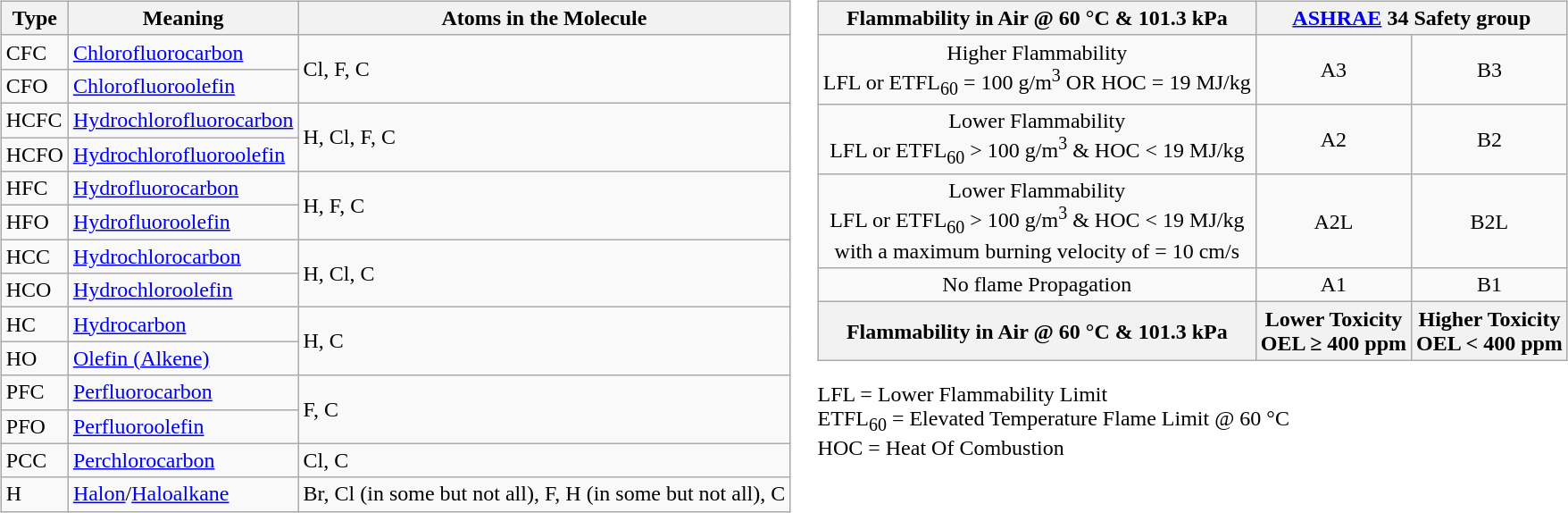<table>
<tr valign="top">
<td><br><table class=wikitable>
<tr>
<th>Type</th>
<th>Meaning</th>
<th>Atoms in the Molecule</th>
</tr>
<tr>
<td>CFC</td>
<td><a href='#'>Chlorofluorocarbon</a></td>
<td rowspan=2>Cl, F, C</td>
</tr>
<tr>
<td>CFO</td>
<td><a href='#'>Chlorofluoroolefin</a></td>
</tr>
<tr>
<td>HCFC</td>
<td><a href='#'>Hydrochlorofluorocarbon</a></td>
<td rowspan=2>H, Cl, F, C</td>
</tr>
<tr>
<td>HCFO</td>
<td><a href='#'>Hydrochlorofluoroolefin</a></td>
</tr>
<tr>
<td>HFC</td>
<td><a href='#'>Hydrofluorocarbon</a></td>
<td rowspan=2>H, F, C</td>
</tr>
<tr>
<td>HFO</td>
<td><a href='#'>Hydrofluoroolefin</a></td>
</tr>
<tr>
<td>HCC</td>
<td><a href='#'>Hydrochlorocarbon</a></td>
<td rowspan=2>H, Cl, C</td>
</tr>
<tr>
<td>HCO</td>
<td><a href='#'>Hydrochloroolefin</a></td>
</tr>
<tr>
<td>HC</td>
<td><a href='#'>Hydrocarbon</a></td>
<td rowspan=2>H, C</td>
</tr>
<tr>
<td>HO</td>
<td><a href='#'>Olefin (Alkene)</a></td>
</tr>
<tr>
<td>PFC</td>
<td><a href='#'>Perfluorocarbon</a></td>
<td rowspan=2>F, C</td>
</tr>
<tr>
<td>PFO</td>
<td><a href='#'>Perfluoroolefin</a></td>
</tr>
<tr>
<td>PCC</td>
<td><a href='#'>Perchlorocarbon</a></td>
<td>Cl, C</td>
</tr>
<tr>
<td>H</td>
<td><a href='#'>Halon</a>/<a href='#'>Haloalkane</a></td>
<td>Br, Cl (in some but not all), F, H (in some but not all), C</td>
</tr>
</table>
</td>
<td><br><table class=wikitable style="text-align:center">
<tr>
<th>Flammability in Air @ 60 °C & 101.3 kPa</th>
<th colspan=2><a href='#'>ASHRAE</a> 34 Safety group</th>
</tr>
<tr>
<td>Higher Flammability<br>LFL or ETFL<sub>60</sub> = 100 g/m<sup>3</sup> OR HOC = 19 MJ/kg</td>
<td>A3</td>
<td>B3</td>
</tr>
<tr>
<td>Lower Flammability<br>LFL or ETFL<sub>60</sub> > 100 g/m<sup>3</sup> & HOC < 19 MJ/kg</td>
<td>A2</td>
<td>B2</td>
</tr>
<tr>
<td>Lower Flammability<br>LFL or ETFL<sub>60</sub> > 100 g/m<sup>3</sup> & HOC < 19 MJ/kg<br>with a maximum burning velocity of = 10 cm/s</td>
<td>A2L</td>
<td>B2L</td>
</tr>
<tr>
<td>No flame Propagation</td>
<td>A1</td>
<td>B1</td>
</tr>
<tr>
<th>Flammability in Air @ 60 °C & 101.3 kPa</th>
<th>Lower Toxicity<br>OEL ≥ 400 ppm</th>
<th>Higher Toxicity<br>OEL < 400 ppm</th>
</tr>
</table>
LFL = Lower Flammability Limit<br>
ETFL<sub>60</sub> = Elevated Temperature Flame Limit @ 60 °C<br>
HOC = Heat Of Combustion</td>
</tr>
</table>
